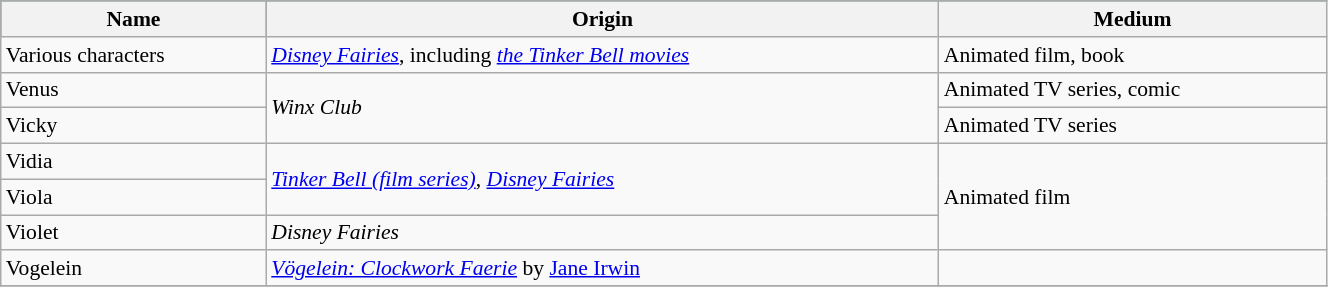<table class="wikitable sortable" style="width:70%; font-size:90%;">
<tr style="background:#115a6c;">
<th>Name</th>
<th>Origin</th>
<th>Medium</th>
</tr>
<tr>
<td>Various characters</td>
<td><em><a href='#'>Disney Fairies</a></em>, including <em><a href='#'>the Tinker Bell movies</a></em></td>
<td>Animated film, book</td>
</tr>
<tr>
<td>Venus</td>
<td rowspan="2"><em>Winx Club</em></td>
<td>Animated TV series, comic</td>
</tr>
<tr>
<td>Vicky</td>
<td>Animated TV series</td>
</tr>
<tr>
<td>Vidia</td>
<td rowspan="2"><em><a href='#'>Tinker Bell (film series)</a></em>, <em><a href='#'>Disney Fairies</a></em></td>
<td rowspan="3">Animated film</td>
</tr>
<tr>
<td>Viola</td>
</tr>
<tr>
<td>Violet</td>
<td><em>Disney Fairies</em></td>
</tr>
<tr>
<td>Vogelein</td>
<td><em><a href='#'>Vögelein: Clockwork Faerie</a></em> by <a href='#'>Jane Irwin</a></td>
<td></td>
</tr>
<tr>
</tr>
</table>
